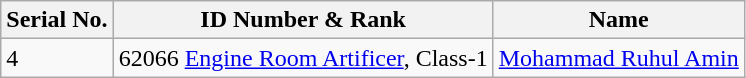<table class="wikitable">
<tr>
<th>Serial No.</th>
<th>ID Number & Rank</th>
<th>Name</th>
</tr>
<tr>
<td>4</td>
<td>62066 <a href='#'>Engine Room Artificer</a>, Class-1</td>
<td><a href='#'>Mohammad Ruhul Amin</a></td>
</tr>
</table>
